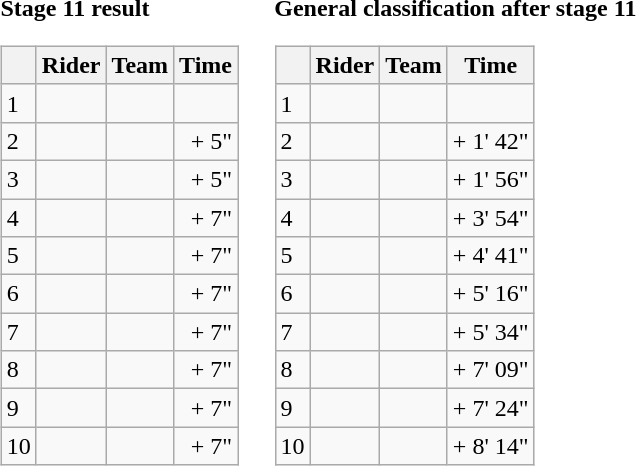<table>
<tr>
<td><strong>Stage 11 result</strong><br><table class="wikitable">
<tr>
<th></th>
<th>Rider</th>
<th>Team</th>
<th>Time</th>
</tr>
<tr>
<td>1</td>
<td></td>
<td></td>
<td align="right"></td>
</tr>
<tr>
<td>2</td>
<td></td>
<td></td>
<td align="right">+ 5"</td>
</tr>
<tr>
<td>3</td>
<td></td>
<td></td>
<td align="right">+ 5"</td>
</tr>
<tr>
<td>4</td>
<td></td>
<td></td>
<td align="right">+ 7"</td>
</tr>
<tr>
<td>5</td>
<td></td>
<td></td>
<td align="right">+ 7"</td>
</tr>
<tr>
<td>6</td>
<td></td>
<td></td>
<td align="right">+ 7"</td>
</tr>
<tr>
<td>7</td>
<td></td>
<td></td>
<td align="right">+ 7"</td>
</tr>
<tr>
<td>8</td>
<td></td>
<td></td>
<td align="right">+ 7"</td>
</tr>
<tr>
<td>9</td>
<td></td>
<td></td>
<td align="right">+ 7"</td>
</tr>
<tr>
<td>10</td>
<td></td>
<td></td>
<td align="right">+ 7"</td>
</tr>
</table>
</td>
<td></td>
<td><strong>General classification after stage 11</strong><br><table class="wikitable">
<tr>
<th></th>
<th>Rider</th>
<th>Team</th>
<th>Time</th>
</tr>
<tr>
<td>1</td>
<td></td>
<td></td>
<td align="right"></td>
</tr>
<tr>
<td>2</td>
<td></td>
<td></td>
<td align="right">+ 1' 42"</td>
</tr>
<tr>
<td>3</td>
<td></td>
<td></td>
<td align="right">+ 1' 56"</td>
</tr>
<tr>
<td>4</td>
<td></td>
<td></td>
<td align="right">+ 3' 54"</td>
</tr>
<tr>
<td>5</td>
<td></td>
<td></td>
<td align="right">+ 4' 41"</td>
</tr>
<tr>
<td>6</td>
<td></td>
<td></td>
<td align="right">+ 5' 16"</td>
</tr>
<tr>
<td>7</td>
<td></td>
<td></td>
<td align="right">+ 5' 34"</td>
</tr>
<tr>
<td>8</td>
<td></td>
<td></td>
<td align="right">+ 7' 09"</td>
</tr>
<tr>
<td>9</td>
<td></td>
<td></td>
<td align="right">+ 7' 24"</td>
</tr>
<tr>
<td>10</td>
<td></td>
<td></td>
<td align="right">+ 8' 14"</td>
</tr>
</table>
</td>
</tr>
</table>
